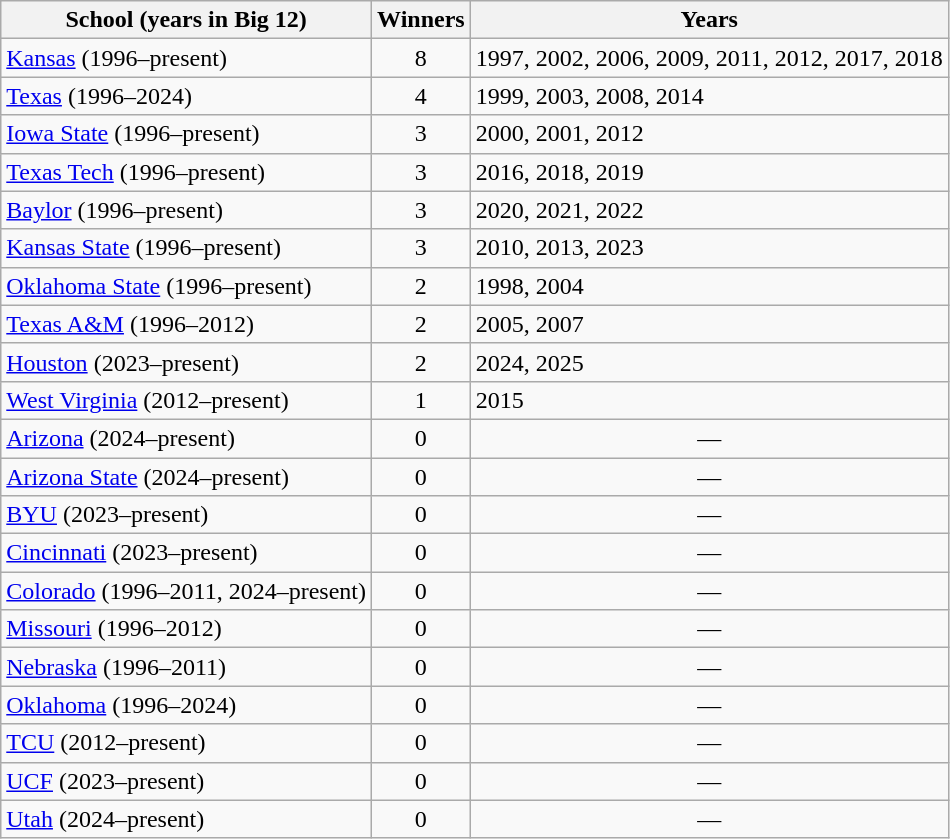<table class="wikitable" border="1">
<tr>
<th>School (years in Big 12)</th>
<th>Winners</th>
<th>Years</th>
</tr>
<tr>
<td><a href='#'>Kansas</a> (1996–present)</td>
<td align="center">8</td>
<td>1997, 2002, 2006, 2009, 2011, 2012, 2017, 2018</td>
</tr>
<tr>
<td><a href='#'>Texas</a> (1996–2024)</td>
<td align="center">4</td>
<td>1999, 2003, 2008, 2014</td>
</tr>
<tr>
<td><a href='#'>Iowa State</a> (1996–present)</td>
<td align="center">3</td>
<td>2000, 2001, 2012</td>
</tr>
<tr>
<td><a href='#'>Texas Tech</a> (1996–present)</td>
<td align="center">3</td>
<td>2016, 2018, 2019</td>
</tr>
<tr>
<td><a href='#'>Baylor</a> (1996–present)</td>
<td align="center">3</td>
<td>2020, 2021, 2022</td>
</tr>
<tr>
<td><a href='#'>Kansas State</a> (1996–present)</td>
<td align="center">3</td>
<td>2010, 2013, 2023</td>
</tr>
<tr>
<td><a href='#'>Oklahoma State</a> (1996–present)</td>
<td align="center">2</td>
<td>1998, 2004</td>
</tr>
<tr>
<td><a href='#'>Texas A&M</a> (1996–2012)</td>
<td align="center">2</td>
<td>2005, 2007</td>
</tr>
<tr>
<td><a href='#'>Houston</a> (2023–present)</td>
<td align="center">2</td>
<td>2024, 2025</td>
</tr>
<tr>
<td><a href='#'>West Virginia</a> (2012–present)</td>
<td align="center">1</td>
<td>2015</td>
</tr>
<tr>
<td><a href='#'>Arizona</a> (2024–present)</td>
<td align=center>0</td>
<td align=center>—</td>
</tr>
<tr>
<td><a href='#'>Arizona State</a> (2024–present)</td>
<td align=center>0</td>
<td align=center>—</td>
</tr>
<tr>
<td><a href='#'>BYU</a> (2023–present)</td>
<td align=center>0</td>
<td align=center>—</td>
</tr>
<tr>
<td><a href='#'>Cincinnati</a> (2023–present)</td>
<td align=center>0</td>
<td align=center>—</td>
</tr>
<tr>
<td><a href='#'>Colorado</a> (1996–2011, 2024–present)</td>
<td align="center">0</td>
<td align="center">—</td>
</tr>
<tr>
<td><a href='#'>Missouri</a> (1996–2012)</td>
<td align="center">0</td>
<td align="center">—</td>
</tr>
<tr>
<td><a href='#'>Nebraska</a> (1996–2011)</td>
<td align="center">0</td>
<td align="center">—</td>
</tr>
<tr>
<td><a href='#'>Oklahoma</a> (1996–2024)</td>
<td align="center">0</td>
<td align="center">—</td>
</tr>
<tr>
<td><a href='#'>TCU</a> (2012–present)</td>
<td align="center">0</td>
<td align="center">—</td>
</tr>
<tr>
<td><a href='#'>UCF</a> (2023–present)</td>
<td align=center>0</td>
<td align=center>—</td>
</tr>
<tr>
<td><a href='#'>Utah</a> (2024–present)</td>
<td align=center>0</td>
<td align=center>—</td>
</tr>
</table>
